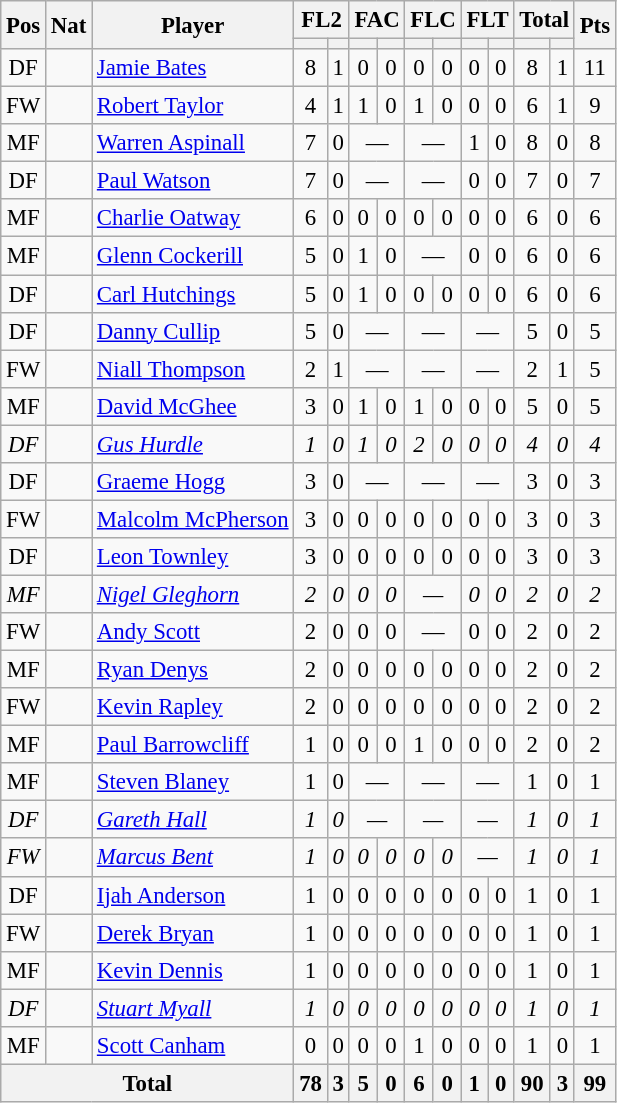<table class="wikitable" style="text-align:center; border:1px #aaa solid; font-size:95%;">
<tr>
<th rowspan="2">Pos</th>
<th rowspan="2">Nat</th>
<th rowspan="2">Player</th>
<th colspan="2">FL2</th>
<th colspan="2">FAC</th>
<th colspan="2">FLC</th>
<th colspan="2">FLT</th>
<th colspan="2">Total</th>
<th rowspan="2">Pts</th>
</tr>
<tr>
<th></th>
<th></th>
<th></th>
<th></th>
<th></th>
<th></th>
<th></th>
<th></th>
<th></th>
<th></th>
</tr>
<tr>
<td>DF</td>
<td></td>
<td style="text-align:left;"><a href='#'>Jamie Bates</a></td>
<td>8</td>
<td>1</td>
<td>0</td>
<td>0</td>
<td>0</td>
<td>0</td>
<td>0</td>
<td>0</td>
<td>8</td>
<td>1</td>
<td>11</td>
</tr>
<tr>
<td>FW</td>
<td></td>
<td style="text-align:left;"><a href='#'>Robert Taylor</a></td>
<td>4</td>
<td>1</td>
<td>1</td>
<td>0</td>
<td>1</td>
<td>0</td>
<td>0</td>
<td>0</td>
<td>6</td>
<td>1</td>
<td>9</td>
</tr>
<tr>
<td>MF</td>
<td></td>
<td style="text-align:left;"><a href='#'>Warren Aspinall</a></td>
<td>7</td>
<td>0</td>
<td colspan="2">—</td>
<td colspan="2">—</td>
<td>1</td>
<td>0</td>
<td>8</td>
<td>0</td>
<td>8</td>
</tr>
<tr>
<td>DF</td>
<td></td>
<td style="text-align:left;"><a href='#'>Paul Watson</a></td>
<td>7</td>
<td>0</td>
<td colspan="2">—</td>
<td colspan="2">—</td>
<td>0</td>
<td>0</td>
<td>7</td>
<td>0</td>
<td>7</td>
</tr>
<tr>
<td>MF</td>
<td></td>
<td style="text-align:left;"><a href='#'>Charlie Oatway</a></td>
<td>6</td>
<td>0</td>
<td>0</td>
<td>0</td>
<td>0</td>
<td>0</td>
<td>0</td>
<td>0</td>
<td>6</td>
<td>0</td>
<td>6</td>
</tr>
<tr>
<td>MF</td>
<td></td>
<td style="text-align:left;"><a href='#'>Glenn Cockerill</a></td>
<td>5</td>
<td>0</td>
<td>1</td>
<td>0</td>
<td colspan="2">—</td>
<td>0</td>
<td>0</td>
<td>6</td>
<td>0</td>
<td>6</td>
</tr>
<tr>
<td>DF</td>
<td></td>
<td style="text-align:left;"><a href='#'>Carl Hutchings</a></td>
<td>5</td>
<td>0</td>
<td>1</td>
<td>0</td>
<td>0</td>
<td>0</td>
<td>0</td>
<td>0</td>
<td>6</td>
<td>0</td>
<td>6</td>
</tr>
<tr>
<td>DF</td>
<td></td>
<td style="text-align:left;"><a href='#'>Danny Cullip</a></td>
<td>5</td>
<td>0</td>
<td colspan="2">—</td>
<td colspan="2">—</td>
<td colspan="2">—</td>
<td>5</td>
<td>0</td>
<td>5</td>
</tr>
<tr>
<td>FW</td>
<td></td>
<td style="text-align:left;"><a href='#'>Niall Thompson</a></td>
<td>2</td>
<td>1</td>
<td colspan="2">—</td>
<td colspan="2">—</td>
<td colspan="2">—</td>
<td>2</td>
<td>1</td>
<td>5</td>
</tr>
<tr>
<td>MF</td>
<td></td>
<td style="text-align:left;"><a href='#'>David McGhee</a></td>
<td>3</td>
<td>0</td>
<td>1</td>
<td>0</td>
<td>1</td>
<td>0</td>
<td>0</td>
<td>0</td>
<td>5</td>
<td>0</td>
<td>5</td>
</tr>
<tr>
<td><em>DF</em></td>
<td><em></em></td>
<td style="text-align:left;"><em><a href='#'>Gus Hurdle</a></em></td>
<td><em>1</em></td>
<td><em>0</em></td>
<td><em>1</em></td>
<td><em>0</em></td>
<td><em>2</em></td>
<td><em>0</em></td>
<td><em>0</em></td>
<td><em>0</em></td>
<td><em>4</em></td>
<td><em>0</em></td>
<td><em>4</em></td>
</tr>
<tr>
<td>DF</td>
<td></td>
<td style="text-align:left;"><a href='#'>Graeme Hogg</a></td>
<td>3</td>
<td>0</td>
<td colspan="2">—</td>
<td colspan="2">—</td>
<td colspan="2">—</td>
<td>3</td>
<td>0</td>
<td>3</td>
</tr>
<tr>
<td>FW</td>
<td></td>
<td style="text-align:left;"><a href='#'>Malcolm McPherson</a></td>
<td>3</td>
<td>0</td>
<td>0</td>
<td>0</td>
<td>0</td>
<td>0</td>
<td>0</td>
<td>0</td>
<td>3</td>
<td>0</td>
<td>3</td>
</tr>
<tr>
<td>DF</td>
<td></td>
<td style="text-align:left;"><a href='#'>Leon Townley</a></td>
<td>3</td>
<td>0</td>
<td>0</td>
<td>0</td>
<td>0</td>
<td>0</td>
<td>0</td>
<td>0</td>
<td>3</td>
<td>0</td>
<td>3</td>
</tr>
<tr>
<td><em>MF</em></td>
<td><em></em></td>
<td style="text-align:left;"><em><a href='#'>Nigel Gleghorn</a></em></td>
<td><em>2</em></td>
<td><em>0</em></td>
<td><em>0</em></td>
<td><em>0</em></td>
<td colspan="2"><em>—</em></td>
<td><em>0</em></td>
<td><em>0</em></td>
<td><em>2</em></td>
<td><em>0</em></td>
<td><em>2</em></td>
</tr>
<tr>
<td>FW</td>
<td></td>
<td style="text-align:left;"><a href='#'>Andy Scott</a></td>
<td>2</td>
<td>0</td>
<td>0</td>
<td>0</td>
<td colspan="2">—</td>
<td>0</td>
<td>0</td>
<td>2</td>
<td>0</td>
<td>2</td>
</tr>
<tr>
<td>MF</td>
<td></td>
<td style="text-align:left;"><a href='#'>Ryan Denys</a></td>
<td>2</td>
<td>0</td>
<td>0</td>
<td>0</td>
<td>0</td>
<td>0</td>
<td>0</td>
<td>0</td>
<td>2</td>
<td>0</td>
<td>2</td>
</tr>
<tr>
<td>FW</td>
<td></td>
<td style="text-align:left;"><a href='#'>Kevin Rapley</a></td>
<td>2</td>
<td>0</td>
<td>0</td>
<td>0</td>
<td>0</td>
<td>0</td>
<td>0</td>
<td>0</td>
<td>2</td>
<td>0</td>
<td>2</td>
</tr>
<tr>
<td>MF</td>
<td></td>
<td style="text-align:left;"><a href='#'>Paul Barrowcliff</a></td>
<td>1</td>
<td>0</td>
<td>0</td>
<td>0</td>
<td>1</td>
<td>0</td>
<td>0</td>
<td>0</td>
<td>2</td>
<td>0</td>
<td>2</td>
</tr>
<tr>
<td>MF</td>
<td></td>
<td style="text-align:left;"><a href='#'>Steven Blaney</a></td>
<td>1</td>
<td>0</td>
<td colspan="2">—</td>
<td colspan="2">—</td>
<td colspan="2">—</td>
<td>1</td>
<td>0</td>
<td>1</td>
</tr>
<tr>
<td><em>DF</em></td>
<td><em></em></td>
<td style="text-align:left;"><em><a href='#'>Gareth Hall</a></em></td>
<td><em>1</em></td>
<td><em>0</em></td>
<td colspan="2"><em>—</em></td>
<td colspan="2"><em>—</em></td>
<td colspan="2"><em>—</em></td>
<td><em>1</em></td>
<td><em>0</em></td>
<td><em>1</em></td>
</tr>
<tr>
<td><em>FW</em></td>
<td><em></em></td>
<td style="text-align:left;"><em><a href='#'>Marcus Bent</a></em></td>
<td><em>1</em></td>
<td><em>0</em></td>
<td><em>0</em></td>
<td><em>0</em></td>
<td><em>0</em></td>
<td><em>0</em></td>
<td colspan="2"><em>—</em></td>
<td><em>1</em></td>
<td><em>0</em></td>
<td><em>1</em></td>
</tr>
<tr>
<td>DF</td>
<td></td>
<td style="text-align:left;"><a href='#'>Ijah Anderson</a></td>
<td>1</td>
<td>0</td>
<td>0</td>
<td>0</td>
<td>0</td>
<td>0</td>
<td>0</td>
<td>0</td>
<td>1</td>
<td>0</td>
<td>1</td>
</tr>
<tr>
<td>FW</td>
<td></td>
<td style="text-align:left;"><a href='#'>Derek Bryan</a></td>
<td>1</td>
<td>0</td>
<td>0</td>
<td>0</td>
<td>0</td>
<td>0</td>
<td>0</td>
<td>0</td>
<td>1</td>
<td>0</td>
<td>1</td>
</tr>
<tr>
<td>MF</td>
<td></td>
<td style="text-align:left;"><a href='#'>Kevin Dennis</a></td>
<td>1</td>
<td>0</td>
<td>0</td>
<td>0</td>
<td>0</td>
<td>0</td>
<td>0</td>
<td>0</td>
<td>1</td>
<td>0</td>
<td>1</td>
</tr>
<tr>
<td><em>DF</em></td>
<td><em></em></td>
<td style="text-align:left;"><em><a href='#'>Stuart Myall</a></em></td>
<td><em>1</em></td>
<td><em>0</em></td>
<td><em>0</em></td>
<td><em>0</em></td>
<td><em>0</em></td>
<td><em>0</em></td>
<td><em>0</em></td>
<td><em>0</em></td>
<td><em>1</em></td>
<td><em>0</em></td>
<td><em>1</em></td>
</tr>
<tr>
<td>MF</td>
<td></td>
<td style="text-align:left;"><a href='#'>Scott Canham</a></td>
<td>0</td>
<td>0</td>
<td>0</td>
<td>0</td>
<td>1</td>
<td>0</td>
<td>0</td>
<td>0</td>
<td>1</td>
<td>0</td>
<td>1</td>
</tr>
<tr>
<th colspan="3">Total</th>
<th>78</th>
<th>3</th>
<th>5</th>
<th>0</th>
<th>6</th>
<th>0</th>
<th>1</th>
<th>0</th>
<th>90</th>
<th>3</th>
<th>99</th>
</tr>
</table>
